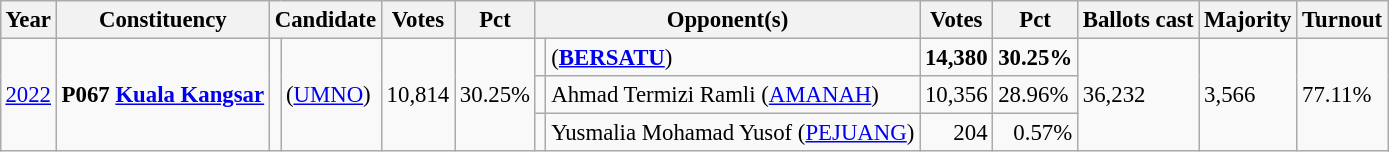<table class="wikitable" style="margin:0.5em ; font-size:95%">
<tr>
<th>Year</th>
<th>Constituency</th>
<th colspan=2>Candidate</th>
<th>Votes</th>
<th>Pct</th>
<th colspan=2>Opponent(s)</th>
<th>Votes</th>
<th>Pct</th>
<th>Ballots cast</th>
<th>Majority</th>
<th>Turnout</th>
</tr>
<tr>
<td rowspan="3"><a href='#'>2022</a></td>
<td rowspan="3"><strong>P067 <a href='#'>Kuala Kangsar</a></strong></td>
<td rowspan="3" ></td>
<td rowspan="3"> (<a href='#'>UMNO</a>)</td>
<td rowspan="3" align="right">10,814</td>
<td rowspan="3">30.25%</td>
<td bgcolor=></td>
<td> (<a href='#'><strong>BERSATU</strong></a>)</td>
<td align=right><strong>14,380</strong></td>
<td><strong>30.25%</strong></td>
<td rowspan="3">36,232</td>
<td rowspan="3">3,566</td>
<td rowspan="3">77.11%</td>
</tr>
<tr>
<td></td>
<td>Ahmad Termizi Ramli (<a href='#'>AMANAH</a>)</td>
<td align="right">10,356</td>
<td>28.96%</td>
</tr>
<tr>
<td bgcolor=></td>
<td>Yusmalia Mohamad Yusof (<a href='#'>PEJUANG</a>)</td>
<td align="right">204</td>
<td align=right>0.57%</td>
</tr>
</table>
